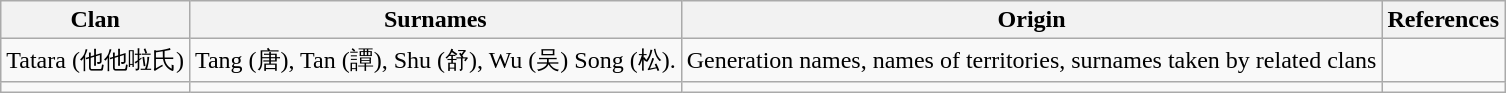<table class="wikitable">
<tr>
<th>Clan</th>
<th>Surnames</th>
<th>Origin</th>
<th>References</th>
</tr>
<tr>
<td>Tatara (他他啦氏)</td>
<td>Tang (唐), Tan (譚), Shu (舒), Wu (吴) Song (松).</td>
<td>Generation names, names of territories, surnames taken by related clans</td>
<td></td>
</tr>
<tr>
<td></td>
<td></td>
<td></td>
<td></td>
</tr>
</table>
